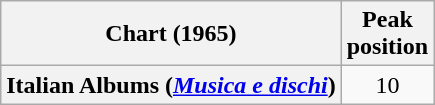<table class="wikitable plainrowheaders" style="text-align:center">
<tr>
<th scope="col">Chart (1965)</th>
<th scope="col">Peak<br>position</th>
</tr>
<tr>
<th scope="row">Italian Albums (<em><a href='#'>Musica e dischi</a></em>)</th>
<td>10</td>
</tr>
</table>
